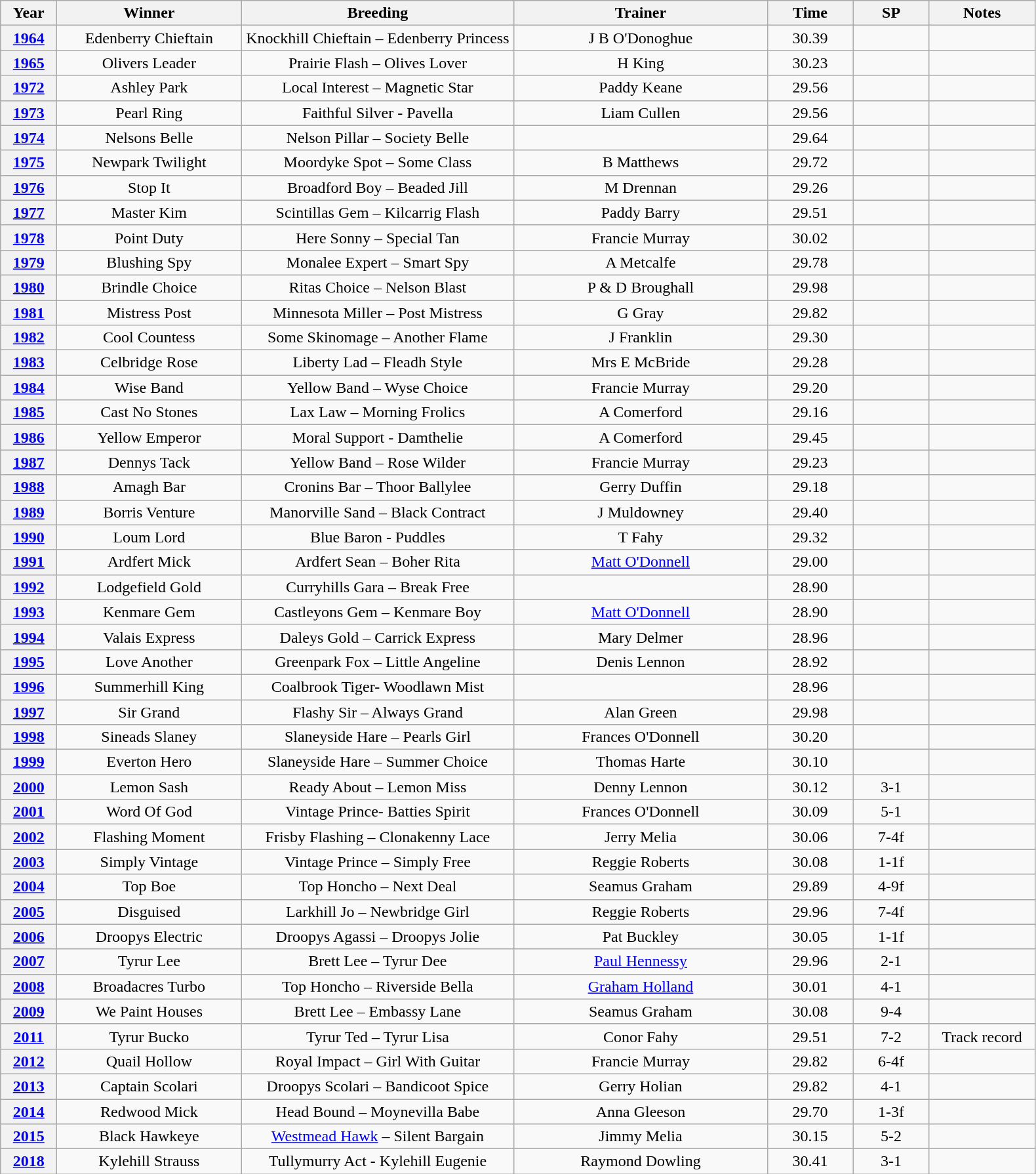<table class="wikitable" style="text-align:center">
<tr>
<th width=50>Year</th>
<th width=180>Winner</th>
<th width=270>Breeding</th>
<th width=250>Trainer</th>
<th width=80>Time</th>
<th width=70>SP</th>
<th width=100>Notes</th>
</tr>
<tr>
<th><a href='#'>1964</a></th>
<td>Edenberry Chieftain</td>
<td>Knockhill Chieftain – Edenberry Princess</td>
<td>J B O'Donoghue</td>
<td>30.39</td>
<td></td>
<td></td>
</tr>
<tr>
<th><a href='#'>1965</a></th>
<td>Olivers Leader</td>
<td>Prairie Flash – Olives Lover</td>
<td>H King</td>
<td>30.23</td>
<td></td>
<td></td>
</tr>
<tr>
<th><a href='#'>1972</a></th>
<td>Ashley Park</td>
<td>Local Interest – Magnetic Star</td>
<td>Paddy Keane</td>
<td>29.56</td>
<td></td>
<td></td>
</tr>
<tr>
<th><a href='#'>1973</a></th>
<td>Pearl Ring</td>
<td>Faithful Silver - Pavella</td>
<td>Liam Cullen</td>
<td>29.56</td>
<td></td>
<td></td>
</tr>
<tr>
<th><a href='#'>1974</a></th>
<td>Nelsons Belle</td>
<td>Nelson Pillar – Society Belle</td>
<td></td>
<td>29.64</td>
<td></td>
<td></td>
</tr>
<tr>
<th><a href='#'>1975</a></th>
<td>Newpark Twilight</td>
<td>Moordyke Spot – Some Class</td>
<td>B Matthews</td>
<td>29.72</td>
<td></td>
<td></td>
</tr>
<tr>
<th><a href='#'>1976</a></th>
<td>Stop It</td>
<td>Broadford Boy – Beaded Jill</td>
<td>M Drennan</td>
<td>29.26</td>
<td></td>
<td></td>
</tr>
<tr>
<th><a href='#'>1977</a></th>
<td>Master Kim</td>
<td>Scintillas Gem – Kilcarrig Flash</td>
<td>Paddy Barry</td>
<td>29.51</td>
<td></td>
<td></td>
</tr>
<tr>
<th><a href='#'>1978</a></th>
<td>Point Duty</td>
<td>Here Sonny – Special Tan</td>
<td>Francie Murray</td>
<td>30.02</td>
<td></td>
<td></td>
</tr>
<tr>
<th><a href='#'>1979</a></th>
<td>Blushing Spy</td>
<td>Monalee Expert – Smart Spy</td>
<td>A Metcalfe</td>
<td>29.78</td>
<td></td>
<td></td>
</tr>
<tr>
<th><a href='#'>1980</a></th>
<td>Brindle Choice</td>
<td>Ritas Choice – Nelson Blast</td>
<td>P & D Broughall</td>
<td>29.98</td>
<td></td>
<td></td>
</tr>
<tr>
<th><a href='#'>1981</a></th>
<td>Mistress Post</td>
<td>Minnesota Miller – Post Mistress</td>
<td>G Gray</td>
<td>29.82</td>
<td></td>
<td></td>
</tr>
<tr>
<th><a href='#'>1982</a></th>
<td>Cool Countess</td>
<td>Some Skinomage – Another Flame</td>
<td>J Franklin</td>
<td>29.30</td>
<td></td>
<td></td>
</tr>
<tr>
<th><a href='#'>1983</a></th>
<td>Celbridge Rose</td>
<td>Liberty Lad – Fleadh Style</td>
<td>Mrs E McBride</td>
<td>29.28</td>
<td></td>
<td></td>
</tr>
<tr>
<th><a href='#'>1984</a></th>
<td>Wise Band</td>
<td>Yellow Band – Wyse Choice</td>
<td>Francie Murray</td>
<td>29.20</td>
<td></td>
<td></td>
</tr>
<tr>
<th><a href='#'>1985</a></th>
<td>Cast No Stones</td>
<td>Lax Law – Morning Frolics</td>
<td>A Comerford</td>
<td>29.16</td>
<td></td>
<td></td>
</tr>
<tr>
<th><a href='#'>1986</a></th>
<td>Yellow Emperor</td>
<td>Moral Support - Damthelie</td>
<td>A Comerford</td>
<td>29.45</td>
<td></td>
<td></td>
</tr>
<tr>
<th><a href='#'>1987</a></th>
<td>Dennys Tack</td>
<td>Yellow Band – Rose Wilder</td>
<td>Francie Murray</td>
<td>29.23</td>
<td></td>
<td></td>
</tr>
<tr>
<th><a href='#'>1988</a></th>
<td>Amagh Bar</td>
<td>Cronins Bar – Thoor Ballylee</td>
<td>Gerry Duffin</td>
<td>29.18</td>
<td></td>
<td></td>
</tr>
<tr>
<th><a href='#'>1989</a></th>
<td>Borris Venture</td>
<td>Manorville Sand – Black Contract</td>
<td>J Muldowney</td>
<td>29.40</td>
<td></td>
<td></td>
</tr>
<tr>
<th><a href='#'>1990</a></th>
<td>Loum Lord</td>
<td>Blue Baron - Puddles</td>
<td>T Fahy</td>
<td>29.32</td>
<td></td>
<td></td>
</tr>
<tr>
<th><a href='#'>1991</a></th>
<td>Ardfert Mick</td>
<td>Ardfert Sean – Boher Rita</td>
<td><a href='#'>Matt O'Donnell</a></td>
<td>29.00</td>
<td></td>
<td></td>
</tr>
<tr>
<th><a href='#'>1992</a></th>
<td>Lodgefield Gold</td>
<td>Curryhills Gara – Break Free</td>
<td></td>
<td>28.90</td>
<td></td>
<td></td>
</tr>
<tr>
<th><a href='#'>1993</a></th>
<td>Kenmare Gem</td>
<td>Castleyons Gem – Kenmare Boy</td>
<td><a href='#'>Matt O'Donnell</a></td>
<td>28.90</td>
<td></td>
<td></td>
</tr>
<tr>
<th><a href='#'>1994</a></th>
<td>Valais Express</td>
<td>Daleys Gold – Carrick Express</td>
<td>Mary Delmer</td>
<td>28.96</td>
<td></td>
<td></td>
</tr>
<tr>
<th><a href='#'>1995</a></th>
<td>Love Another</td>
<td>Greenpark Fox – Little Angeline</td>
<td>Denis Lennon</td>
<td>28.92</td>
<td></td>
<td></td>
</tr>
<tr>
<th><a href='#'>1996</a></th>
<td>Summerhill King</td>
<td>Coalbrook Tiger- Woodlawn Mist</td>
<td></td>
<td>28.96</td>
<td></td>
<td></td>
</tr>
<tr>
<th><a href='#'>1997</a></th>
<td>Sir Grand</td>
<td>Flashy Sir – Always Grand</td>
<td>Alan Green</td>
<td>29.98</td>
<td></td>
<td></td>
</tr>
<tr>
<th><a href='#'>1998</a></th>
<td>Sineads Slaney</td>
<td>Slaneyside Hare – Pearls Girl</td>
<td>Frances O'Donnell</td>
<td>30.20</td>
<td></td>
<td></td>
</tr>
<tr>
<th><a href='#'>1999</a></th>
<td>Everton Hero</td>
<td>Slaneyside Hare – Summer Choice</td>
<td>Thomas Harte</td>
<td>30.10</td>
<td></td>
<td></td>
</tr>
<tr>
<th><a href='#'>2000</a></th>
<td>Lemon Sash</td>
<td>Ready About – Lemon Miss</td>
<td>Denny Lennon</td>
<td>30.12</td>
<td>3-1</td>
<td></td>
</tr>
<tr>
<th><a href='#'>2001</a></th>
<td>Word Of God</td>
<td>Vintage Prince- Batties Spirit</td>
<td>Frances O'Donnell</td>
<td>30.09</td>
<td>5-1</td>
<td></td>
</tr>
<tr>
<th><a href='#'>2002</a></th>
<td>Flashing Moment</td>
<td>Frisby Flashing – Clonakenny Lace</td>
<td>Jerry Melia</td>
<td>30.06</td>
<td>7-4f</td>
<td></td>
</tr>
<tr>
<th><a href='#'>2003</a></th>
<td>Simply Vintage</td>
<td>Vintage Prince – Simply Free</td>
<td>Reggie Roberts</td>
<td>30.08</td>
<td>1-1f</td>
<td></td>
</tr>
<tr>
<th><a href='#'>2004</a></th>
<td>Top Boe</td>
<td>Top Honcho – Next Deal</td>
<td>Seamus Graham</td>
<td>29.89</td>
<td>4-9f</td>
<td></td>
</tr>
<tr>
<th><a href='#'>2005</a></th>
<td>Disguised</td>
<td>Larkhill Jo – Newbridge Girl</td>
<td>Reggie Roberts</td>
<td>29.96</td>
<td>7-4f</td>
<td></td>
</tr>
<tr>
<th><a href='#'>2006</a></th>
<td>Droopys Electric</td>
<td>Droopys Agassi – Droopys Jolie</td>
<td>Pat Buckley</td>
<td>30.05</td>
<td>1-1f</td>
<td></td>
</tr>
<tr>
<th><a href='#'>2007</a></th>
<td>Tyrur Lee</td>
<td>Brett Lee – Tyrur Dee</td>
<td><a href='#'>Paul Hennessy</a></td>
<td>29.96</td>
<td>2-1</td>
<td></td>
</tr>
<tr>
<th><a href='#'>2008</a></th>
<td>Broadacres Turbo</td>
<td>Top Honcho – Riverside Bella</td>
<td><a href='#'>Graham Holland</a></td>
<td>30.01</td>
<td>4-1</td>
<td></td>
</tr>
<tr>
<th><a href='#'>2009</a></th>
<td>We Paint Houses</td>
<td>Brett Lee – Embassy Lane</td>
<td>Seamus Graham</td>
<td>30.08</td>
<td>9-4</td>
<td></td>
</tr>
<tr>
<th><a href='#'>2011</a></th>
<td>Tyrur Bucko</td>
<td>Tyrur Ted – Tyrur Lisa</td>
<td>Conor Fahy</td>
<td>29.51</td>
<td>7-2</td>
<td>Track record</td>
</tr>
<tr>
<th><a href='#'>2012</a></th>
<td>Quail Hollow</td>
<td>Royal Impact – Girl With Guitar</td>
<td>Francie Murray</td>
<td>29.82</td>
<td>6-4f</td>
<td></td>
</tr>
<tr>
<th><a href='#'>2013</a></th>
<td>Captain Scolari</td>
<td>Droopys Scolari – Bandicoot Spice</td>
<td>Gerry Holian</td>
<td>29.82</td>
<td>4-1</td>
<td></td>
</tr>
<tr>
<th><a href='#'>2014</a></th>
<td>Redwood Mick</td>
<td>Head Bound – Moynevilla Babe</td>
<td>Anna Gleeson</td>
<td>29.70</td>
<td>1-3f</td>
<td></td>
</tr>
<tr>
<th><a href='#'>2015</a></th>
<td>Black Hawkeye</td>
<td><a href='#'>Westmead Hawk</a> – Silent Bargain</td>
<td>Jimmy Melia</td>
<td>30.15</td>
<td>5-2</td>
<td></td>
</tr>
<tr>
<th><a href='#'>2018</a></th>
<td>Kylehill Strauss</td>
<td>Tullymurry Act - Kylehill Eugenie</td>
<td>Raymond Dowling</td>
<td>30.41</td>
<td>3-1</td>
<td></td>
</tr>
</table>
